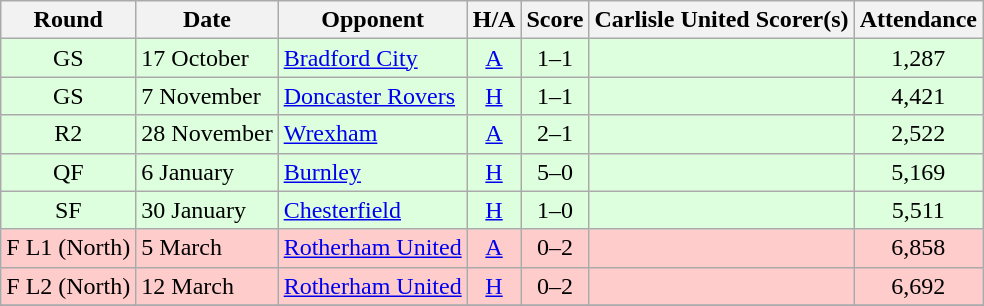<table class="wikitable" style="text-align:center">
<tr>
<th>Round</th>
<th>Date</th>
<th>Opponent</th>
<th>H/A</th>
<th>Score</th>
<th>Carlisle United Scorer(s)</th>
<th>Attendance</th>
</tr>
<tr bgcolor=#ddffdd>
<td>GS</td>
<td align=left>17 October</td>
<td align=left><a href='#'>Bradford City</a></td>
<td><a href='#'>A</a></td>
<td>1–1</td>
<td align=left></td>
<td>1,287</td>
</tr>
<tr bgcolor=#ddffdd>
<td>GS</td>
<td align=left>7 November</td>
<td align=left><a href='#'>Doncaster Rovers</a></td>
<td><a href='#'>H</a></td>
<td>1–1</td>
<td align=left></td>
<td>4,421</td>
</tr>
<tr bgcolor=#ddffdd>
<td>R2</td>
<td align=left>28 November</td>
<td align=left><a href='#'>Wrexham</a></td>
<td><a href='#'>A</a></td>
<td>2–1</td>
<td align=left></td>
<td>2,522</td>
</tr>
<tr bgcolor=#ddffdd>
<td>QF</td>
<td align=left>6 January</td>
<td align=left><a href='#'>Burnley</a></td>
<td><a href='#'>H</a></td>
<td>5–0</td>
<td align=left></td>
<td>5,169</td>
</tr>
<tr bgcolor=#ddffdd>
<td>SF</td>
<td align=left>30 January</td>
<td align=left><a href='#'>Chesterfield</a></td>
<td><a href='#'>H</a></td>
<td>1–0</td>
<td align=left></td>
<td>5,511</td>
</tr>
<tr bgcolor=#FFCCCC>
<td>F L1 (North)</td>
<td align=left>5 March</td>
<td align=left><a href='#'>Rotherham United</a></td>
<td><a href='#'>A</a></td>
<td>0–2</td>
<td align=left></td>
<td>6,858</td>
</tr>
<tr bgcolor=#FFCCCC>
<td>F L2 (North)</td>
<td align=left>12 March</td>
<td align=left><a href='#'>Rotherham United</a></td>
<td><a href='#'>H</a></td>
<td>0–2</td>
<td align=left></td>
<td>6,692</td>
</tr>
<tr>
</tr>
</table>
